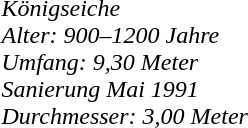<table width="35%">
<tr>
<td align="left"><em>Königseiche<br>Alter: 900–1200 Jahre<br>Umfang: 9,30 Meter<br>Sanierung Mai 1991<br>Durchmesser: 3,00 Meter</em></td>
</tr>
</table>
